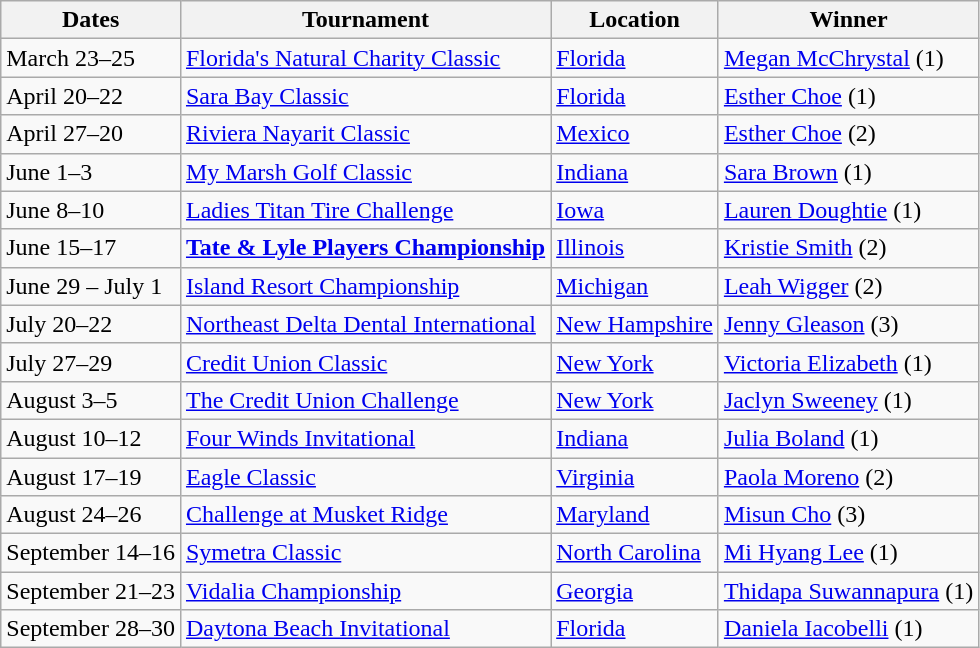<table class="wikitable sortable">
<tr>
<th>Dates</th>
<th>Tournament</th>
<th>Location</th>
<th>Winner</th>
</tr>
<tr>
<td>March 23–25</td>
<td><a href='#'>Florida's Natural Charity Classic</a></td>
<td><a href='#'>Florida</a></td>
<td> <a href='#'>Megan McChrystal</a> (1)</td>
</tr>
<tr>
<td>April 20–22</td>
<td><a href='#'>Sara Bay Classic</a></td>
<td><a href='#'>Florida</a></td>
<td> <a href='#'>Esther Choe</a> (1)</td>
</tr>
<tr>
<td>April 27–20</td>
<td><a href='#'>Riviera Nayarit Classic</a></td>
<td><a href='#'>Mexico</a></td>
<td> <a href='#'>Esther Choe</a> (2)</td>
</tr>
<tr>
<td>June 1–3</td>
<td><a href='#'>My Marsh Golf Classic</a></td>
<td><a href='#'>Indiana</a></td>
<td> <a href='#'>Sara Brown</a> (1)</td>
</tr>
<tr>
<td>June 8–10</td>
<td><a href='#'>Ladies Titan Tire Challenge</a></td>
<td><a href='#'>Iowa</a></td>
<td> <a href='#'>Lauren Doughtie</a> (1)</td>
</tr>
<tr>
<td>June 15–17</td>
<td><strong><a href='#'>Tate & Lyle Players Championship</a></strong></td>
<td><a href='#'>Illinois</a></td>
<td> <a href='#'>Kristie Smith</a> (2)</td>
</tr>
<tr>
<td>June 29 – July 1</td>
<td><a href='#'>Island Resort Championship</a></td>
<td><a href='#'>Michigan</a></td>
<td> <a href='#'>Leah Wigger</a> (2)</td>
</tr>
<tr>
<td>July 20–22</td>
<td><a href='#'>Northeast Delta Dental International</a></td>
<td><a href='#'>New Hampshire</a></td>
<td> <a href='#'>Jenny Gleason</a> (3)</td>
</tr>
<tr>
<td>July 27–29</td>
<td><a href='#'>Credit Union Classic</a></td>
<td><a href='#'>New York</a></td>
<td> <a href='#'>Victoria Elizabeth</a> (1)</td>
</tr>
<tr>
<td>August 3–5</td>
<td><a href='#'>The Credit Union Challenge</a></td>
<td><a href='#'>New York</a></td>
<td> <a href='#'>Jaclyn Sweeney</a> (1)</td>
</tr>
<tr>
<td>August 10–12</td>
<td><a href='#'>Four Winds Invitational</a></td>
<td><a href='#'>Indiana</a></td>
<td> <a href='#'>Julia Boland</a> (1)</td>
</tr>
<tr>
<td>August 17–19</td>
<td><a href='#'>Eagle Classic</a></td>
<td><a href='#'>Virginia</a></td>
<td> <a href='#'>Paola Moreno</a> (2)</td>
</tr>
<tr>
<td>August 24–26</td>
<td><a href='#'>Challenge at Musket Ridge</a></td>
<td><a href='#'>Maryland</a></td>
<td> <a href='#'>Misun Cho</a> (3)</td>
</tr>
<tr>
<td>September 14–16</td>
<td><a href='#'>Symetra Classic</a></td>
<td><a href='#'>North Carolina</a></td>
<td> <a href='#'>Mi Hyang Lee</a> (1)</td>
</tr>
<tr>
<td>September 21–23</td>
<td><a href='#'>Vidalia Championship</a></td>
<td><a href='#'>Georgia</a></td>
<td> <a href='#'>Thidapa Suwannapura</a> (1)</td>
</tr>
<tr>
<td>September 28–30</td>
<td><a href='#'>Daytona Beach Invitational</a></td>
<td><a href='#'>Florida</a></td>
<td> <a href='#'>Daniela Iacobelli</a> (1)</td>
</tr>
</table>
